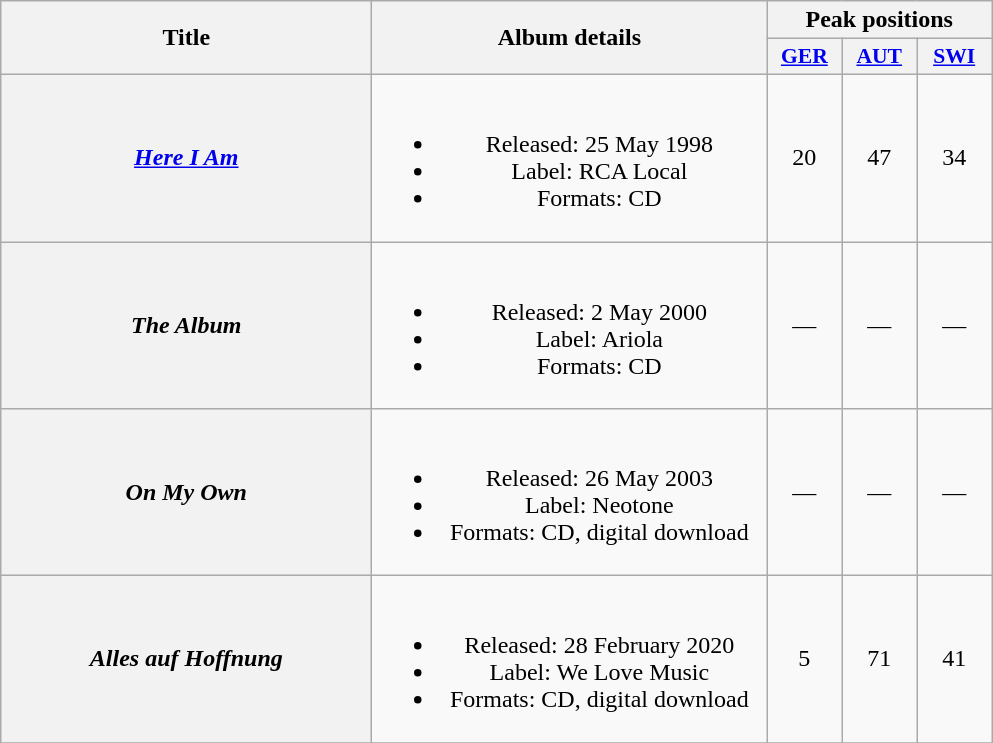<table class="wikitable plainrowheaders" style="text-align:center;" border="1">
<tr>
<th scope="col" rowspan="2" style="width:15em;">Title</th>
<th scope="col" rowspan="2" style="width:16em;">Album details</th>
<th scope="col" colspan="3">Peak positions</th>
</tr>
<tr>
<th scope="col" style="width:3em;font-size:90%;"><a href='#'>GER</a><br></th>
<th scope="col" style="width:3em;font-size:90%;"><a href='#'>AUT</a><br></th>
<th scope="col" style="width:3em;font-size:90%;"><a href='#'>SWI</a><br></th>
</tr>
<tr>
<th scope="row"><em><a href='#'>Here I Am</a></em></th>
<td><br><ul><li>Released: 25 May 1998</li><li>Label: RCA Local</li><li>Formats: CD</li></ul></td>
<td>20</td>
<td>47</td>
<td>34</td>
</tr>
<tr>
<th scope="row"><em>The Album</em></th>
<td><br><ul><li>Released: 2 May 2000</li><li>Label: Ariola</li><li>Formats: CD</li></ul></td>
<td>—</td>
<td>—</td>
<td>—</td>
</tr>
<tr>
<th scope="row"><em>On My Own</em></th>
<td><br><ul><li>Released: 26 May 2003</li><li>Label: Neotone</li><li>Formats: CD, digital download</li></ul></td>
<td>—</td>
<td>—</td>
<td>—</td>
</tr>
<tr>
<th scope="row"><em>Alles auf Hoffnung</em></th>
<td><br><ul><li>Released: 28 February 2020</li><li>Label: We Love Music</li><li>Formats: CD, digital download</li></ul></td>
<td>5</td>
<td>71</td>
<td>41</td>
</tr>
<tr>
</tr>
</table>
